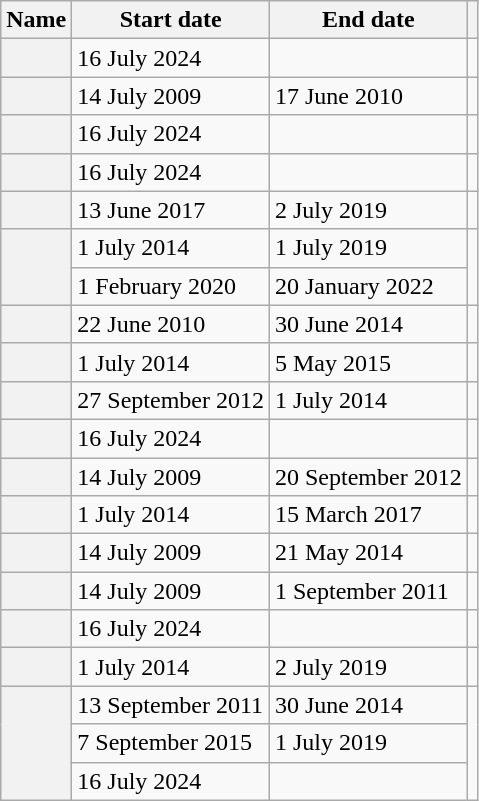<table class="wikitable sortable">
<tr>
<th scope="row">Name</th>
<th scope="row">Start date</th>
<th scope="row">End date</th>
<th scope="row" class="unsortable"></th>
</tr>
<tr>
<th scope="col"></th>
<td>16 July 2024</td>
<td></td>
<td></td>
</tr>
<tr>
<th scope="col"></th>
<td>14 July 2009</td>
<td>17 June 2010</td>
<td></td>
</tr>
<tr>
<th scope="col"></th>
<td>16 July 2024</td>
<td></td>
<td></td>
</tr>
<tr>
<th scope="col"></th>
<td>16 July 2024</td>
<td></td>
<td></td>
</tr>
<tr>
<th scope="col"></th>
<td>13 June 2017</td>
<td>2 July 2019</td>
<td></td>
</tr>
<tr>
<th scope="colgroup" rowspan="2"></th>
<td>1 July 2014</td>
<td>1 July 2019</td>
<td rowspan="2"></td>
</tr>
<tr>
<td>1 February 2020</td>
<td>20 January 2022</td>
</tr>
<tr>
<th scope="col"></th>
<td>22 June 2010</td>
<td>30 June 2014</td>
<td></td>
</tr>
<tr>
<th scope="col"></th>
<td>1 July 2014</td>
<td>5 May 2015</td>
<td></td>
</tr>
<tr>
<th scope="col"></th>
<td>27 September 2012</td>
<td>1 July 2014</td>
<td></td>
</tr>
<tr>
<th scope="col"></th>
<td>16 July 2024</td>
<td></td>
<td></td>
</tr>
<tr>
<th scope="col"></th>
<td>14 July 2009</td>
<td>20 September 2012</td>
<td></td>
</tr>
<tr>
<th scope="col"></th>
<td>1 July 2014</td>
<td>15 March 2017</td>
<td></td>
</tr>
<tr>
<th scope="col"></th>
<td>14 July 2009</td>
<td>21 May 2014</td>
<td></td>
</tr>
<tr>
<th scope="col"></th>
<td>14 July 2009</td>
<td>1 September 2011</td>
<td></td>
</tr>
<tr>
<th scope="col"></th>
<td>16 July 2024</td>
<td></td>
<td></td>
</tr>
<tr>
<th scope="col"></th>
<td>1 July 2014</td>
<td>2 July 2019</td>
<td></td>
</tr>
<tr>
<th scope="colgroup" rowspan="3"></th>
<td>13 September 2011</td>
<td>30 June 2014</td>
<td rowspan="3"></td>
</tr>
<tr>
<td>7 September 2015</td>
<td>1 July 2019</td>
</tr>
<tr>
<td>16 July 2024</td>
<td></td>
</tr>
</table>
